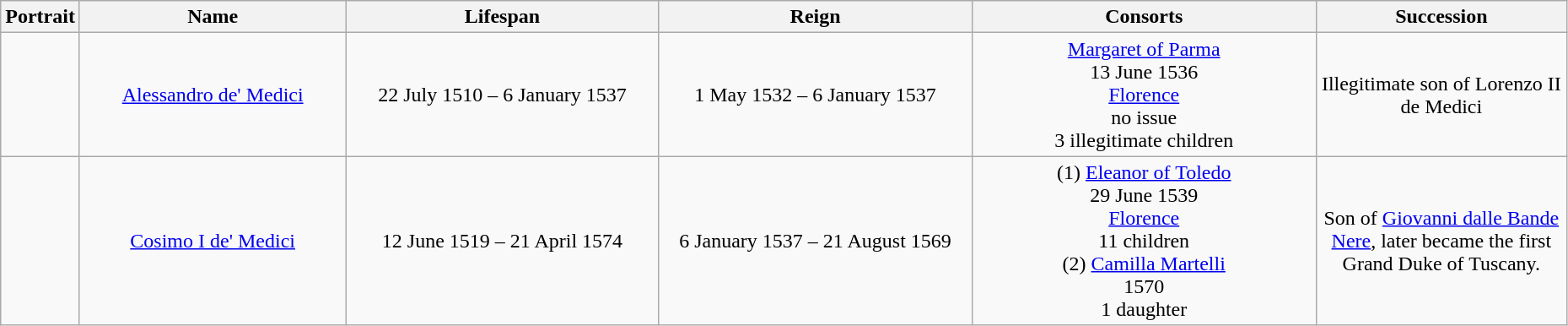<table width=98% class="wikitable" style="text-align:center;">
<tr>
<th width="5%">Portrait</th>
<th width="17%">Name</th>
<th width="20%">Lifespan</th>
<th width="20%">Reign</th>
<th width="22%">Consorts</th>
<th width="28%">Succession</th>
</tr>
<tr>
<td></td>
<td><a href='#'>Alessandro de' Medici</a></td>
<td>22 July 1510 – 6 January 1537</td>
<td>1 May 1532 – 6 January 1537</td>
<td><a href='#'>Margaret of Parma</a><br>13 June 1536<br><a href='#'>Florence</a><br>no issue<br>3 illegitimate children</td>
<td>Illegitimate son of Lorenzo II de Medici</td>
</tr>
<tr>
<td></td>
<td><a href='#'>Cosimo I de' Medici</a></td>
<td>12 June 1519 – 21 April 1574</td>
<td>6 January 1537 – 21 August 1569</td>
<td>(1) <a href='#'>Eleanor of Toledo</a><br>29 June 1539<br><a href='#'>Florence</a><br>11 children<br>(2) <a href='#'>Camilla Martelli</a><br>1570<br>1 daughter</td>
<td>Son of <a href='#'>Giovanni dalle Bande Nere</a>, later became the first Grand Duke of Tuscany.</td>
</tr>
</table>
